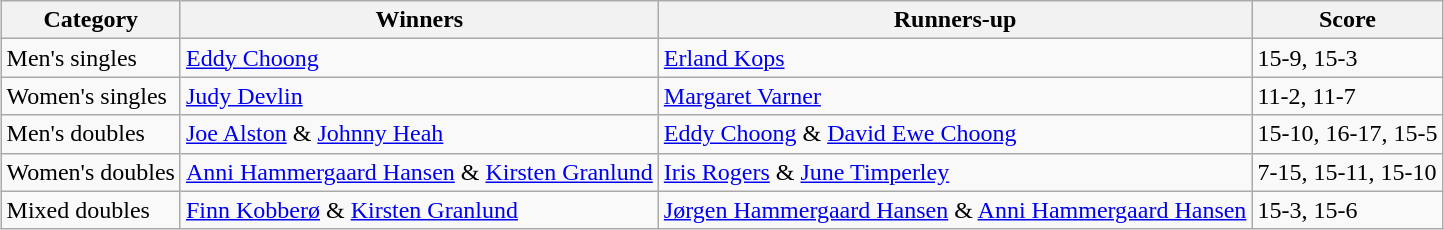<table class=wikitable style="margin:auto;">
<tr>
<th>Category</th>
<th>Winners</th>
<th>Runners-up</th>
<th>Score</th>
</tr>
<tr>
<td>Men's singles</td>
<td> <a href='#'>Eddy Choong</a></td>
<td> <a href='#'>Erland Kops</a></td>
<td>15-9, 15-3</td>
</tr>
<tr>
<td>Women's singles</td>
<td> <a href='#'>Judy Devlin</a></td>
<td> <a href='#'>Margaret Varner</a></td>
<td>11-2, 11-7</td>
</tr>
<tr>
<td>Men's doubles</td>
<td> <a href='#'>Joe Alston</a> &  <a href='#'>Johnny Heah</a></td>
<td> <a href='#'>Eddy Choong</a> & <a href='#'>David Ewe Choong</a></td>
<td>15-10, 16-17, 15-5</td>
</tr>
<tr>
<td>Women's doubles</td>
<td> <a href='#'>Anni Hammergaard Hansen</a> & <a href='#'>Kirsten Granlund</a></td>
<td> <a href='#'>Iris Rogers</a> & <a href='#'>June Timperley</a></td>
<td>7-15, 15-11, 15-10</td>
</tr>
<tr>
<td>Mixed doubles</td>
<td> <a href='#'>Finn Kobberø</a> & <a href='#'>Kirsten Granlund</a></td>
<td> <a href='#'>Jørgen Hammergaard Hansen</a> & <a href='#'>Anni Hammergaard Hansen</a></td>
<td>15-3, 15-6</td>
</tr>
</table>
